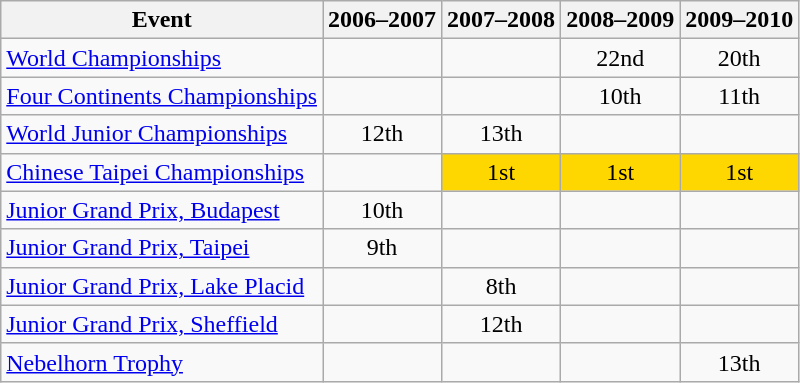<table class="wikitable" style="text-align:center">
<tr>
<th>Event</th>
<th>2006–2007</th>
<th>2007–2008</th>
<th>2008–2009</th>
<th>2009–2010</th>
</tr>
<tr>
<td align=left><a href='#'>World Championships</a></td>
<td></td>
<td></td>
<td>22nd</td>
<td>20th</td>
</tr>
<tr>
<td align=left><a href='#'>Four Continents Championships</a></td>
<td></td>
<td></td>
<td>10th</td>
<td>11th</td>
</tr>
<tr>
<td align=left><a href='#'>World Junior Championships</a></td>
<td>12th</td>
<td>13th</td>
<td></td>
<td></td>
</tr>
<tr>
<td align=left><a href='#'>Chinese Taipei Championships</a></td>
<td></td>
<td bgcolor=gold>1st</td>
<td bgcolor=gold>1st</td>
<td bgcolor=gold>1st</td>
</tr>
<tr>
<td align=left><a href='#'>Junior Grand Prix, Budapest</a></td>
<td>10th</td>
<td></td>
<td></td>
<td></td>
</tr>
<tr>
<td align=left><a href='#'>Junior Grand Prix, Taipei</a></td>
<td>9th</td>
<td></td>
<td></td>
<td></td>
</tr>
<tr>
<td align=left><a href='#'>Junior Grand Prix, Lake Placid</a></td>
<td></td>
<td>8th</td>
<td></td>
<td></td>
</tr>
<tr>
<td align=left><a href='#'>Junior Grand Prix, Sheffield</a></td>
<td></td>
<td>12th</td>
<td></td>
<td></td>
</tr>
<tr>
<td align=left><a href='#'>Nebelhorn Trophy</a></td>
<td></td>
<td></td>
<td></td>
<td>13th</td>
</tr>
</table>
